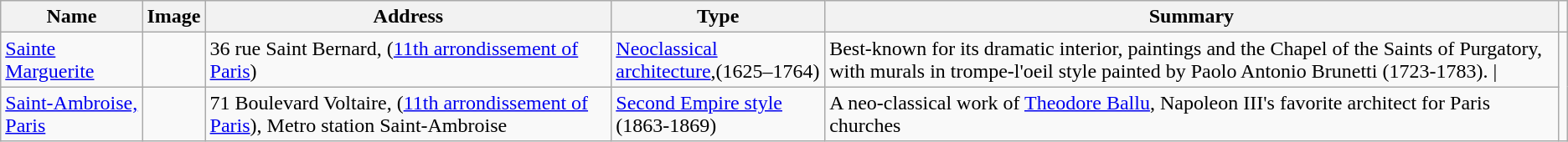<table class="wikitable sortable">
<tr>
<th>Name</th>
<th>Image</th>
<th>Address</th>
<th>Type</th>
<th class=unsortable>Summary</th>
<td></td>
</tr>
<tr>
<td><a href='#'>Sainte Marguerite</a></td>
<td></td>
<td>36 rue Saint Bernard, (<a href='#'>11th arrondissement of Paris</a>)</td>
<td><a href='#'>Neoclassical architecture</a>,(1625–1764)</td>
<td>Best-known for its dramatic interior, paintings and the Chapel of the Saints of Purgatory, with murals in trompe-l'oeil style painted by Paolo Antonio Brunetti (1723-1783). |</td>
</tr>
<tr>
<td><a href='#'>Saint-Ambroise, Paris</a></td>
<td></td>
<td>71 Boulevard Voltaire, (<a href='#'>11th arrondissement of Paris</a>), Metro station Saint-Ambroise</td>
<td><a href='#'>Second Empire style</a> (1863-1869)</td>
<td>A neo-classical work of <a href='#'>Theodore Ballu</a>, Napoleon III's favorite architect for Paris churches</td>
</tr>
</table>
